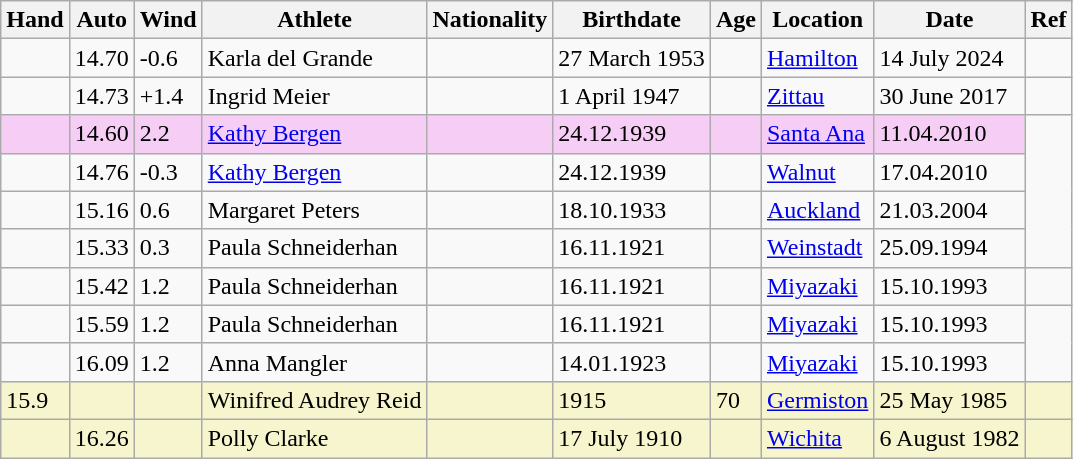<table class="wikitable">
<tr>
<th>Hand</th>
<th>Auto</th>
<th>Wind</th>
<th>Athlete</th>
<th>Nationality</th>
<th>Birthdate</th>
<th>Age</th>
<th>Location</th>
<th>Date</th>
<th>Ref</th>
</tr>
<tr>
<td></td>
<td>14.70</td>
<td>-0.6</td>
<td>Karla del Grande</td>
<td></td>
<td>27 March 1953</td>
<td></td>
<td><a href='#'>Hamilton</a></td>
<td>14 July 2024</td>
<td></td>
</tr>
<tr>
<td></td>
<td>14.73</td>
<td>+1.4</td>
<td>Ingrid Meier</td>
<td></td>
<td>1 April 1947</td>
<td></td>
<td><a href='#'>Zittau</a></td>
<td>30 June 2017</td>
<td></td>
</tr>
<tr bgcolor=#f6CEF5>
<td></td>
<td>14.60</td>
<td>2.2</td>
<td><a href='#'>Kathy Bergen</a></td>
<td></td>
<td>24.12.1939</td>
<td></td>
<td><a href='#'>Santa Ana</a></td>
<td>11.04.2010</td>
</tr>
<tr>
<td></td>
<td>14.76</td>
<td>-0.3</td>
<td><a href='#'>Kathy Bergen</a></td>
<td></td>
<td>24.12.1939</td>
<td></td>
<td><a href='#'>Walnut</a></td>
<td>17.04.2010</td>
</tr>
<tr>
<td></td>
<td>15.16</td>
<td>0.6</td>
<td>Margaret Peters</td>
<td></td>
<td>18.10.1933</td>
<td></td>
<td><a href='#'>Auckland</a></td>
<td>21.03.2004</td>
</tr>
<tr>
<td></td>
<td>15.33</td>
<td>0.3</td>
<td>Paula Schneiderhan</td>
<td></td>
<td>16.11.1921</td>
<td></td>
<td><a href='#'>Weinstadt</a></td>
<td>25.09.1994</td>
</tr>
<tr>
<td></td>
<td>15.42</td>
<td>1.2</td>
<td>Paula Schneiderhan</td>
<td></td>
<td>16.11.1921</td>
<td></td>
<td><a href='#'>Miyazaki</a></td>
<td>15.10.1993</td>
<td></td>
</tr>
<tr>
<td></td>
<td>15.59</td>
<td>1.2</td>
<td>Paula Schneiderhan</td>
<td></td>
<td>16.11.1921</td>
<td></td>
<td><a href='#'>Miyazaki</a></td>
<td>15.10.1993</td>
</tr>
<tr>
<td></td>
<td>16.09</td>
<td>1.2</td>
<td>Anna Mangler</td>
<td></td>
<td>14.01.1923</td>
<td></td>
<td><a href='#'>Miyazaki</a></td>
<td>15.10.1993</td>
</tr>
<tr bgcolor=#f6F5CE>
<td>15.9</td>
<td></td>
<td></td>
<td>Winifred Audrey Reid</td>
<td></td>
<td>1915</td>
<td>70</td>
<td><a href='#'>Germiston</a></td>
<td>25 May 1985</td>
<td></td>
</tr>
<tr bgcolor=#f6F5CE>
<td></td>
<td>16.26</td>
<td></td>
<td>Polly Clarke</td>
<td></td>
<td>17 July 1910</td>
<td></td>
<td><a href='#'>Wichita</a></td>
<td>6 August 1982</td>
<td></td>
</tr>
</table>
